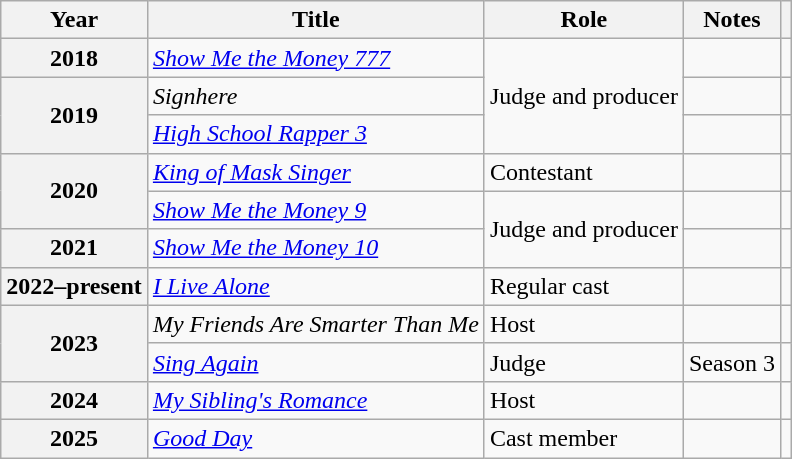<table class="wikitable sortable plainrowheaders">
<tr>
<th scope="col">Year</th>
<th scope="col">Title</th>
<th scope="col">Role</th>
<th>Notes</th>
<th scope="col" class="unsortable"></th>
</tr>
<tr>
<th scope="row">2018</th>
<td><em><a href='#'>Show Me the Money 777</a></em></td>
<td rowspan=3>Judge and producer</td>
<td></td>
<td></td>
</tr>
<tr>
<th scope="row" rowspan="2">2019</th>
<td><em>Signhere</em></td>
<td></td>
<td></td>
</tr>
<tr>
<td><em><a href='#'>High School Rapper 3</a></em></td>
<td></td>
</tr>
<tr>
<th scope="row" rowspan=2>2020</th>
<td><em><a href='#'>King of Mask Singer</a></em></td>
<td>Contestant</td>
<td></td>
<td style="text-align:center"></td>
</tr>
<tr>
<td><em><a href='#'>Show Me the Money 9</a></em></td>
<td rowspan="2">Judge and producer</td>
<td></td>
<td></td>
</tr>
<tr>
<th scope="row">2021</th>
<td><em><a href='#'>Show Me the Money 10</a></em></td>
<td></td>
<td style="text-align:center"></td>
</tr>
<tr>
<th scope="row">2022–present</th>
<td><em><a href='#'>I Live Alone</a></em></td>
<td>Regular cast</td>
<td></td>
<td style="text-align:center"></td>
</tr>
<tr>
<th rowspan="2" scope="row">2023</th>
<td><em>My Friends Are Smarter Than Me</em></td>
<td>Host</td>
<td></td>
<td style="text-align:center"></td>
</tr>
<tr>
<td><em><a href='#'>Sing Again</a> </em></td>
<td>Judge</td>
<td>Season 3</td>
<td style="text-align:center"></td>
</tr>
<tr>
<th scope="row">2024</th>
<td><em><a href='#'>My Sibling's Romance</a></em></td>
<td>Host</td>
<td></td>
<td></td>
</tr>
<tr>
<th scope="row">2025</th>
<td><em><a href='#'>Good Day</a></em></td>
<td>Cast member</td>
<td></td>
<td style="text-align:center"></td>
</tr>
</table>
